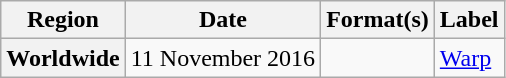<table class="wikitable plainrowheaders">
<tr>
<th scope="col">Region</th>
<th scope="col">Date</th>
<th scope="col">Format(s)</th>
<th scope="col">Label</th>
</tr>
<tr>
<th scope="row">Worldwide</th>
<td>11 November 2016</td>
<td></td>
<td><a href='#'>Warp</a></td>
</tr>
</table>
